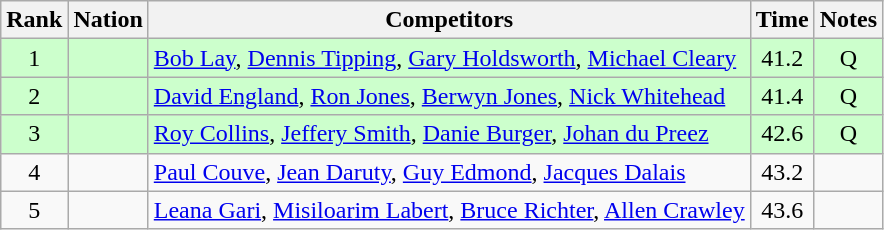<table class="wikitable sortable" style="text-align:center">
<tr>
<th>Rank</th>
<th>Nation</th>
<th>Competitors</th>
<th>Time</th>
<th>Notes</th>
</tr>
<tr bgcolor=ccffcc>
<td>1</td>
<td align=left></td>
<td align=left><a href='#'>Bob Lay</a>, <a href='#'>Dennis Tipping</a>, <a href='#'>Gary Holdsworth</a>, <a href='#'>Michael Cleary</a></td>
<td>41.2</td>
<td>Q</td>
</tr>
<tr bgcolor=ccffcc>
<td>2</td>
<td align=left></td>
<td align=left><a href='#'>David England</a>, <a href='#'>Ron Jones</a>, <a href='#'>Berwyn Jones</a>, <a href='#'>Nick Whitehead</a></td>
<td>41.4</td>
<td>Q</td>
</tr>
<tr bgcolor=ccffcc>
<td>3</td>
<td align=left></td>
<td align=left><a href='#'>Roy Collins</a>, <a href='#'>Jeffery Smith</a>, <a href='#'>Danie Burger</a>, <a href='#'>Johan du Preez</a></td>
<td>42.6</td>
<td>Q</td>
</tr>
<tr>
<td>4</td>
<td align=left></td>
<td align=left><a href='#'>Paul Couve</a>, <a href='#'>Jean Daruty</a>, <a href='#'>Guy Edmond</a>, <a href='#'>Jacques Dalais</a></td>
<td>43.2</td>
<td></td>
</tr>
<tr>
<td>5</td>
<td align=left></td>
<td align=left><a href='#'>Leana Gari</a>, <a href='#'>Misiloarim Labert</a>, <a href='#'>Bruce Richter</a>, <a href='#'>Allen Crawley</a></td>
<td>43.6</td>
<td></td>
</tr>
</table>
